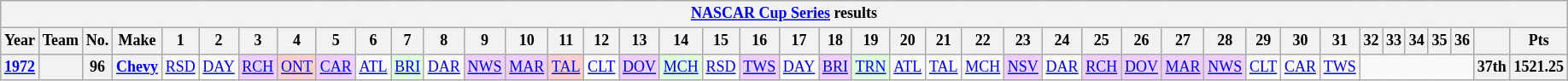<table class="wikitable mw-collapsible mw-collapsed" style="text-align:center; font-size:75%">
<tr>
<th colspan=45><a href='#'>NASCAR Cup Series</a> results</th>
</tr>
<tr>
<th>Year</th>
<th>Team</th>
<th>No.</th>
<th>Make</th>
<th>1</th>
<th>2</th>
<th>3</th>
<th>4</th>
<th>5</th>
<th>6</th>
<th>7</th>
<th>8</th>
<th>9</th>
<th>10</th>
<th>11</th>
<th>12</th>
<th>13</th>
<th>14</th>
<th>15</th>
<th>16</th>
<th>17</th>
<th>18</th>
<th>19</th>
<th>20</th>
<th>21</th>
<th>22</th>
<th>23</th>
<th>24</th>
<th>25</th>
<th>26</th>
<th>27</th>
<th>28</th>
<th>29</th>
<th>30</th>
<th>31</th>
<th>32</th>
<th>33</th>
<th>34</th>
<th>35</th>
<th>36</th>
<th></th>
<th>Pts</th>
</tr>
<tr>
<th><a href='#'>1972</a></th>
<th></th>
<th>96</th>
<th><a href='#'>Chevy</a></th>
<td><a href='#'>RSD</a></td>
<td><a href='#'>DAY</a></td>
<td style="background:#EFCFFF;"><a href='#'>RCH</a><br></td>
<td style="background:#FFCFCF;"><a href='#'>ONT</a><br></td>
<td style="background:#EFCFFF;"><a href='#'>CAR</a><br></td>
<td><a href='#'>ATL</a></td>
<td style="background:#DFFFDF;"><a href='#'>BRI</a><br></td>
<td><a href='#'>DAR</a></td>
<td style="background:#EFCFFF;"><a href='#'>NWS</a><br></td>
<td style="background:#EFCFFF;"><a href='#'>MAR</a><br></td>
<td style="background:#FFCFCF;"><a href='#'>TAL</a><br></td>
<td><a href='#'>CLT</a></td>
<td style="background:#EFCFFF;"><a href='#'>DOV</a><br></td>
<td style="background:#DFFFDF;"><a href='#'>MCH</a><br></td>
<td><a href='#'>RSD</a></td>
<td style="background:#EFCFFF;"><a href='#'>TWS</a><br></td>
<td><a href='#'>DAY</a></td>
<td style="background:#EFCFFF;"><a href='#'>BRI</a><br></td>
<td style="background:#DFFFDF;"><a href='#'>TRN</a><br></td>
<td><a href='#'>ATL</a></td>
<td><a href='#'>TAL</a></td>
<td><a href='#'>MCH</a></td>
<td style="background:#EFCFFF;"><a href='#'>NSV</a><br></td>
<td><a href='#'>DAR</a></td>
<td style="background:#EFCFFF;"><a href='#'>RCH</a><br></td>
<td style="background:#EFCFFF;"><a href='#'>DOV</a><br></td>
<td style="background:#EFCFFF;"><a href='#'>MAR</a><br></td>
<td style="background:#EFCFFF;"><a href='#'>NWS</a><br></td>
<td><a href='#'>CLT</a></td>
<td><a href='#'>CAR</a></td>
<td><a href='#'>TWS</a></td>
<td colspan=5></td>
<th>37th</th>
<th>1521.25</th>
</tr>
</table>
